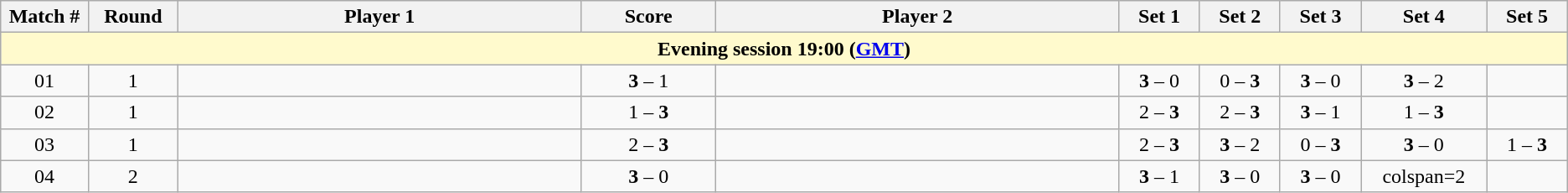<table class="wikitable">
<tr>
<th width="2%">Match #</th>
<th width="2%">Round</th>
<th width="15%">Player 1</th>
<th width="5%">Score</th>
<th width="15%">Player 2</th>
<th width="3%">Set 1</th>
<th width="3%">Set 2</th>
<th width="3%">Set 3</th>
<th width="3%">Set 4</th>
<th width="3%">Set 5</th>
</tr>
<tr>
<td colspan="10" style="text-align:center; background-color:#FFFACD"><strong>Evening session 19:00 (<a href='#'>GMT</a>)</strong></td>
</tr>
<tr style=text-align:center;">
<td>01</td>
<td>1</td>
<td></td>
<td><strong>3</strong> – 1</td>
<td></td>
<td><strong>3</strong> – 0</td>
<td>0 – <strong>3</strong></td>
<td><strong>3</strong> – 0</td>
<td><strong>3</strong> – 2</td>
<td></td>
</tr>
<tr style=text-align:center;">
<td>02</td>
<td>1</td>
<td></td>
<td>1 – <strong>3</strong></td>
<td></td>
<td>2 – <strong>3</strong></td>
<td>2 – <strong>3</strong></td>
<td><strong>3</strong> – 1</td>
<td>1 – <strong>3</strong></td>
<td></td>
</tr>
<tr style=text-align:center;">
<td>03</td>
<td>1</td>
<td></td>
<td>2 – <strong>3</strong></td>
<td></td>
<td>2 – <strong>3</strong></td>
<td><strong>3</strong> – 2</td>
<td>0 – <strong>3</strong></td>
<td><strong>3</strong> – 0</td>
<td>1 – <strong>3</strong></td>
</tr>
<tr style=text-align:center;">
<td>04</td>
<td>2</td>
<td></td>
<td><strong>3</strong> – 0</td>
<td></td>
<td><strong>3</strong> – 1</td>
<td><strong>3</strong> – 0</td>
<td><strong>3</strong> – 0</td>
<td>colspan=2</td>
</tr>
</table>
